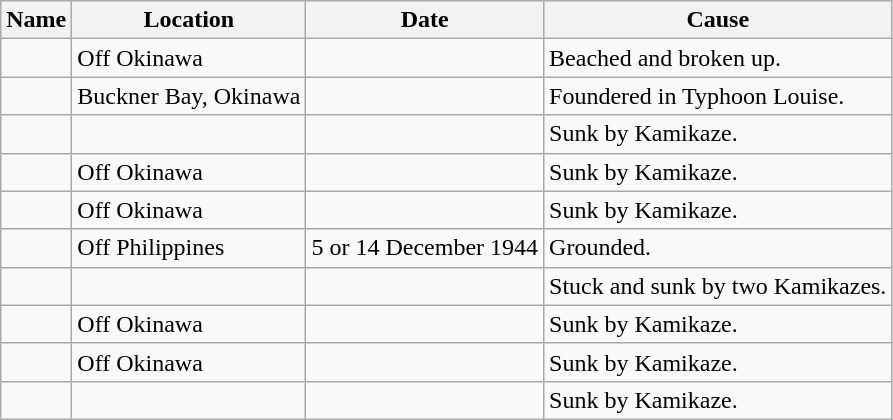<table class="wikitable sortable">
<tr>
<th>Name</th>
<th>Location</th>
<th>Date</th>
<th>Cause</th>
</tr>
<tr>
<td></td>
<td>Off Okinawa</td>
<td></td>
<td>Beached and broken up.</td>
</tr>
<tr>
<td></td>
<td>Buckner Bay, Okinawa</td>
<td></td>
<td>Foundered in Typhoon Louise.</td>
</tr>
<tr>
<td></td>
<td></td>
<td></td>
<td>Sunk by Kamikaze.</td>
</tr>
<tr>
<td></td>
<td>Off Okinawa</td>
<td></td>
<td>Sunk by Kamikaze.</td>
</tr>
<tr>
<td></td>
<td>Off Okinawa</td>
<td></td>
<td>Sunk by Kamikaze.</td>
</tr>
<tr>
<td></td>
<td>Off Philippines</td>
<td> 5 or 14 December 1944</td>
<td>Grounded.</td>
</tr>
<tr>
<td></td>
<td></td>
<td></td>
<td>Stuck and sunk by two Kamikazes.</td>
</tr>
<tr>
<td></td>
<td>Off Okinawa</td>
<td></td>
<td>Sunk by Kamikaze.</td>
</tr>
<tr>
<td></td>
<td>Off Okinawa</td>
<td></td>
<td>Sunk by Kamikaze.</td>
</tr>
<tr>
<td></td>
<td></td>
<td></td>
<td>Sunk by Kamikaze.</td>
</tr>
</table>
